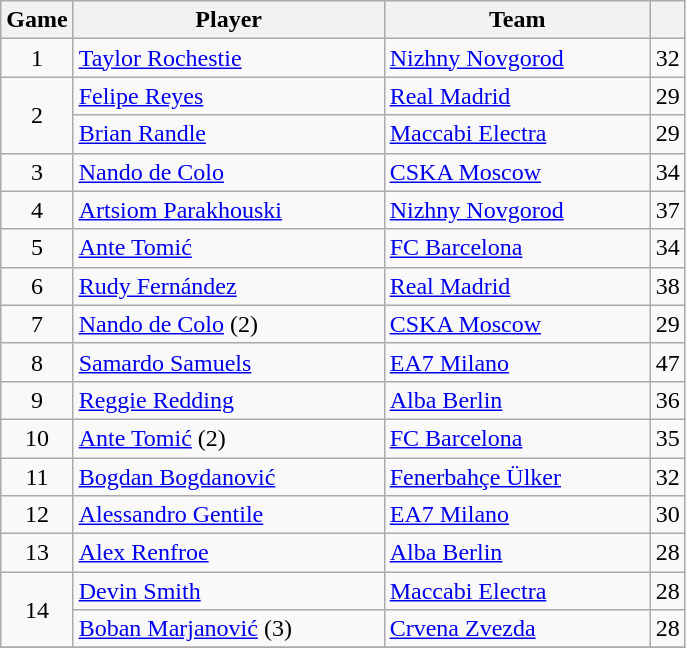<table class="wikitable sortable" style="text-align: center">
<tr>
<th>Game</th>
<th style="width:200px;">Player</th>
<th style="width:170px;">Team</th>
<th></th>
</tr>
<tr>
<td>1</td>
<td align="left"> <a href='#'>Taylor Rochestie</a></td>
<td align="left"> <a href='#'>Nizhny Novgorod</a></td>
<td>32</td>
</tr>
<tr>
<td rowspan=2>2</td>
<td align="left"> <a href='#'>Felipe Reyes</a></td>
<td align="left"> <a href='#'>Real Madrid</a></td>
<td>29</td>
</tr>
<tr>
<td align="left"> <a href='#'>Brian Randle</a></td>
<td align="left"> <a href='#'>Maccabi Electra</a></td>
<td>29</td>
</tr>
<tr>
<td>3</td>
<td align="left"> <a href='#'>Nando de Colo</a></td>
<td align="left"> <a href='#'>CSKA Moscow</a></td>
<td>34</td>
</tr>
<tr>
<td>4</td>
<td align="left"> <a href='#'>Artsiom Parakhouski</a></td>
<td align="left"> <a href='#'>Nizhny Novgorod</a></td>
<td>37</td>
</tr>
<tr>
<td>5</td>
<td align="left"> <a href='#'>Ante Tomić</a></td>
<td align="left"> <a href='#'>FC Barcelona</a></td>
<td>34</td>
</tr>
<tr>
<td>6</td>
<td align="left"> <a href='#'>Rudy Fernández</a></td>
<td align="left"> <a href='#'>Real Madrid</a></td>
<td>38</td>
</tr>
<tr>
<td>7</td>
<td align="left"> <a href='#'>Nando de Colo</a> (2)</td>
<td align="left"> <a href='#'>CSKA Moscow</a></td>
<td>29</td>
</tr>
<tr>
<td>8</td>
<td align="left"> <a href='#'>Samardo Samuels</a></td>
<td align="left"> <a href='#'>EA7 Milano</a></td>
<td>47</td>
</tr>
<tr>
<td>9</td>
<td align="left"> <a href='#'>Reggie Redding</a></td>
<td align="left"> <a href='#'>Alba Berlin</a></td>
<td>36</td>
</tr>
<tr>
<td>10</td>
<td align="left"> <a href='#'>Ante Tomić</a> (2)</td>
<td align="left"> <a href='#'>FC Barcelona</a></td>
<td>35</td>
</tr>
<tr>
<td>11</td>
<td align="left"> <a href='#'>Bogdan Bogdanović</a></td>
<td align="left"> <a href='#'>Fenerbahçe Ülker</a></td>
<td>32</td>
</tr>
<tr>
<td>12</td>
<td align="left"> <a href='#'>Alessandro Gentile</a></td>
<td align="left"> <a href='#'>EA7 Milano</a></td>
<td>30</td>
</tr>
<tr>
<td>13</td>
<td align="left"> <a href='#'>Alex Renfroe</a></td>
<td align="left"> <a href='#'>Alba Berlin</a></td>
<td>28</td>
</tr>
<tr>
<td rowspan=2>14</td>
<td align="left"> <a href='#'>Devin Smith</a></td>
<td align="left"> <a href='#'>Maccabi Electra</a></td>
<td>28</td>
</tr>
<tr>
<td align="left"> <a href='#'>Boban Marjanović</a> (3)</td>
<td align="left"> <a href='#'>Crvena Zvezda</a></td>
<td>28</td>
</tr>
<tr>
</tr>
</table>
